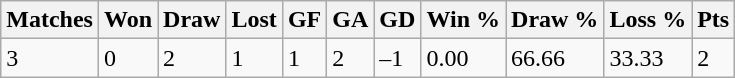<table class="wikitable">
<tr>
<th>Matches</th>
<th>Won</th>
<th>Draw</th>
<th>Lost</th>
<th>GF</th>
<th>GA</th>
<th>GD</th>
<th>Win %</th>
<th>Draw %</th>
<th>Loss %</th>
<th>Pts</th>
</tr>
<tr>
<td>3</td>
<td>0</td>
<td>2</td>
<td>1</td>
<td>1</td>
<td>2</td>
<td>–1</td>
<td>0.00</td>
<td>66.66</td>
<td>33.33</td>
<td>2</td>
</tr>
</table>
